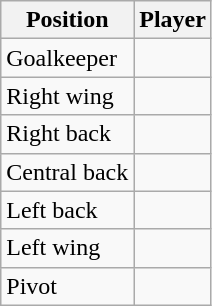<table class="wikitable">
<tr>
<th>Position</th>
<th>Player</th>
</tr>
<tr>
<td>Goalkeeper</td>
<td></td>
</tr>
<tr>
<td>Right wing</td>
<td></td>
</tr>
<tr>
<td>Right back</td>
<td></td>
</tr>
<tr>
<td>Central back</td>
<td></td>
</tr>
<tr>
<td>Left back</td>
<td></td>
</tr>
<tr>
<td>Left wing</td>
<td></td>
</tr>
<tr>
<td>Pivot</td>
<td></td>
</tr>
</table>
